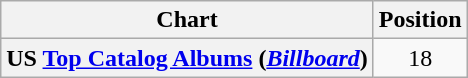<table class="wikitable sortable plainrowheaders" style="text-align:center">
<tr>
<th scope="col">Chart</th>
<th scope="col">Position</th>
</tr>
<tr>
<th scope="row">US <a href='#'>Top Catalog Albums</a> (<em><a href='#'>Billboard</a></em>)</th>
<td>18</td>
</tr>
</table>
